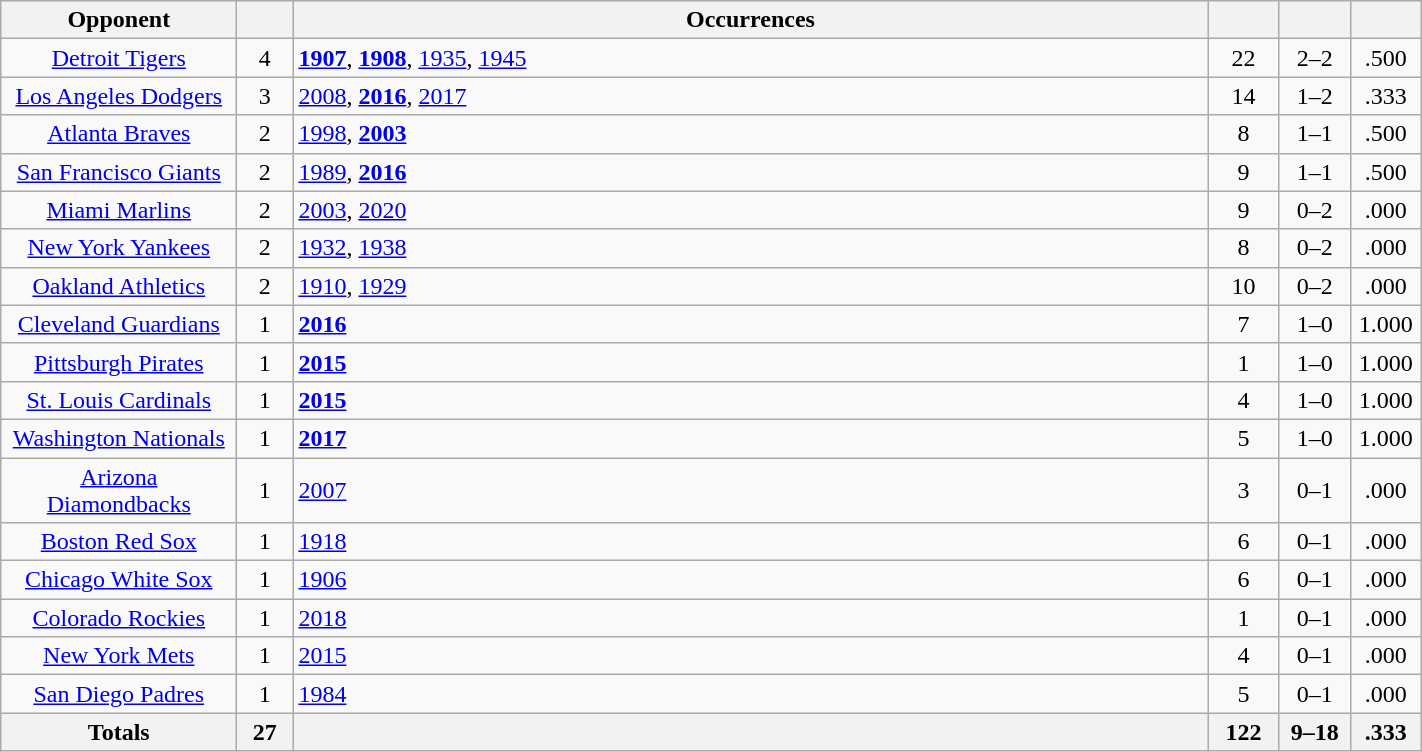<table class="wikitable sortable" style="text-align: center; width: 75%;">
<tr>
<th width="150">Opponent</th>
<th width="30"></th>
<th>Occurrences</th>
<th width="40"></th>
<th width="40"></th>
<th width="40"></th>
</tr>
<tr>
<td><a href='#'>Detroit Tigers</a></td>
<td>4</td>
<td align=left><strong><a href='#'>1907</a></strong>, <strong><a href='#'>1908</a></strong>, <a href='#'>1935</a>, <a href='#'>1945</a></td>
<td>22</td>
<td>2–2</td>
<td>.500</td>
</tr>
<tr>
<td><a href='#'>Los Angeles Dodgers</a></td>
<td>3</td>
<td align=left><a href='#'>2008</a>, <strong><a href='#'>2016</a></strong>, <a href='#'>2017</a></td>
<td>14</td>
<td>1–2</td>
<td>.333</td>
</tr>
<tr>
<td><a href='#'>Atlanta Braves</a></td>
<td>2</td>
<td align=left><a href='#'>1998</a>, <strong><a href='#'>2003</a></strong></td>
<td>8</td>
<td>1–1</td>
<td>.500</td>
</tr>
<tr>
<td><a href='#'>San Francisco Giants</a></td>
<td>2</td>
<td align=left><a href='#'>1989</a>, <strong><a href='#'>2016</a></strong></td>
<td>9</td>
<td>1–1</td>
<td>.500</td>
</tr>
<tr>
<td><a href='#'>Miami Marlins</a></td>
<td>2</td>
<td align=left><a href='#'>2003</a>, <a href='#'>2020</a></td>
<td>9</td>
<td>0–2</td>
<td>.000</td>
</tr>
<tr>
<td><a href='#'>New York Yankees</a></td>
<td>2</td>
<td align=left><a href='#'>1932</a>, <a href='#'>1938</a></td>
<td>8</td>
<td>0–2</td>
<td>.000</td>
</tr>
<tr>
<td><a href='#'>Oakland Athletics</a></td>
<td>2</td>
<td align=left><a href='#'>1910</a>, <a href='#'>1929</a></td>
<td>10</td>
<td>0–2</td>
<td>.000</td>
</tr>
<tr>
<td><a href='#'>Cleveland Guardians</a></td>
<td>1</td>
<td align=left><strong><a href='#'>2016</a></strong></td>
<td>7</td>
<td>1–0</td>
<td>1.000</td>
</tr>
<tr>
<td><a href='#'>Pittsburgh Pirates</a></td>
<td>1</td>
<td align=left><strong><a href='#'>2015</a></strong></td>
<td>1</td>
<td>1–0</td>
<td>1.000</td>
</tr>
<tr>
<td><a href='#'>St. Louis Cardinals</a></td>
<td>1</td>
<td align=left><strong><a href='#'>2015</a></strong></td>
<td>4</td>
<td>1–0</td>
<td>1.000</td>
</tr>
<tr>
<td><a href='#'>Washington Nationals</a></td>
<td>1</td>
<td align=left><strong><a href='#'>2017</a></strong></td>
<td>5</td>
<td>1–0</td>
<td>1.000</td>
</tr>
<tr>
<td><a href='#'>Arizona Diamondbacks</a></td>
<td>1</td>
<td align=left><a href='#'>2007</a></td>
<td>3</td>
<td>0–1</td>
<td>.000</td>
</tr>
<tr>
<td><a href='#'>Boston Red Sox</a></td>
<td>1</td>
<td align=left><a href='#'>1918</a></td>
<td>6</td>
<td>0–1</td>
<td>.000</td>
</tr>
<tr>
<td><a href='#'>Chicago White Sox</a></td>
<td>1</td>
<td align=left><a href='#'>1906</a></td>
<td>6</td>
<td>0–1</td>
<td>.000</td>
</tr>
<tr>
<td><a href='#'>Colorado Rockies</a></td>
<td>1</td>
<td align=left><a href='#'>2018</a></td>
<td>1</td>
<td>0–1</td>
<td>.000</td>
</tr>
<tr>
<td><a href='#'>New York Mets</a></td>
<td>1</td>
<td align=left><a href='#'>2015</a></td>
<td>4</td>
<td>0–1</td>
<td>.000</td>
</tr>
<tr>
<td><a href='#'>San Diego Padres</a></td>
<td>1</td>
<td align=left><a href='#'>1984</a></td>
<td>5</td>
<td>0–1</td>
<td>.000</td>
</tr>
<tr>
<th width="150">Totals</th>
<th width="30">27</th>
<th></th>
<th width="40">122</th>
<th width="40">9–18</th>
<th width="40">.333</th>
</tr>
</table>
